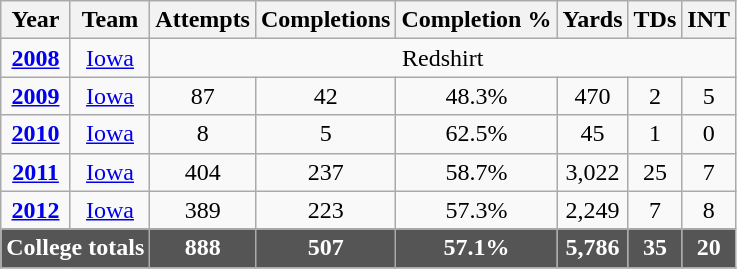<table class="wikitable" style="text-align:center;">
<tr>
<th>Year</th>
<th>Team</th>
<th>Attempts</th>
<th>Completions</th>
<th>Completion %</th>
<th>Yards</th>
<th>TDs</th>
<th>INT</th>
</tr>
<tr>
<td><strong><a href='#'>2008</a></strong></td>
<td><a href='#'>Iowa</a></td>
<td colspan=6 style="text-align:center;">Redshirt</td>
</tr>
<tr>
<td><strong><a href='#'>2009</a></strong></td>
<td><a href='#'>Iowa</a></td>
<td>87</td>
<td>42</td>
<td>48.3%</td>
<td>470</td>
<td>2</td>
<td>5</td>
</tr>
<tr>
<td><strong><a href='#'>2010</a></strong></td>
<td><a href='#'>Iowa</a></td>
<td>8</td>
<td>5</td>
<td>62.5%</td>
<td>45</td>
<td>1</td>
<td>0</td>
</tr>
<tr>
<td><strong><a href='#'>2011</a></strong></td>
<td><a href='#'>Iowa</a></td>
<td>404</td>
<td>237</td>
<td>58.7%</td>
<td>3,022</td>
<td>25</td>
<td>7</td>
</tr>
<tr>
<td><strong><a href='#'>2012</a></strong></td>
<td><a href='#'>Iowa</a></td>
<td>389</td>
<td>223</td>
<td>57.3%</td>
<td>2,249</td>
<td>7</td>
<td>8</td>
</tr>
<tr style="background:#555555;font-weight:bold;color:white;">
<td colspan=2>College totals</td>
<td>888</td>
<td>507</td>
<td>57.1%</td>
<td>5,786</td>
<td>35</td>
<td>20</td>
</tr>
<tr style="background:#555555;font-weight:bold;color:white;">
</tr>
</table>
